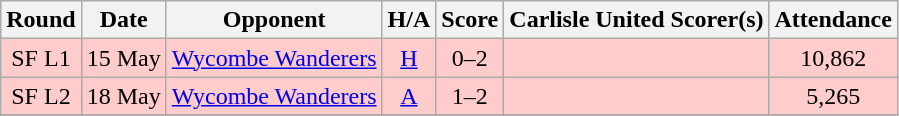<table class="wikitable" style="text-align:center">
<tr>
<th>Round</th>
<th>Date</th>
<th>Opponent</th>
<th>H/A</th>
<th>Score</th>
<th>Carlisle United Scorer(s)</th>
<th>Attendance</th>
</tr>
<tr bgcolor=#FFCCCC>
<td>SF L1</td>
<td align=left>15 May</td>
<td align=left><a href='#'>Wycombe Wanderers</a></td>
<td><a href='#'>H</a></td>
<td>0–2</td>
<td align=left></td>
<td>10,862</td>
</tr>
<tr bgcolor=#FFCCCC>
<td>SF L2</td>
<td align=left>18 May</td>
<td align=left><a href='#'>Wycombe Wanderers</a></td>
<td><a href='#'>A</a></td>
<td>1–2</td>
<td align=left></td>
<td>5,265</td>
</tr>
<tr>
</tr>
</table>
